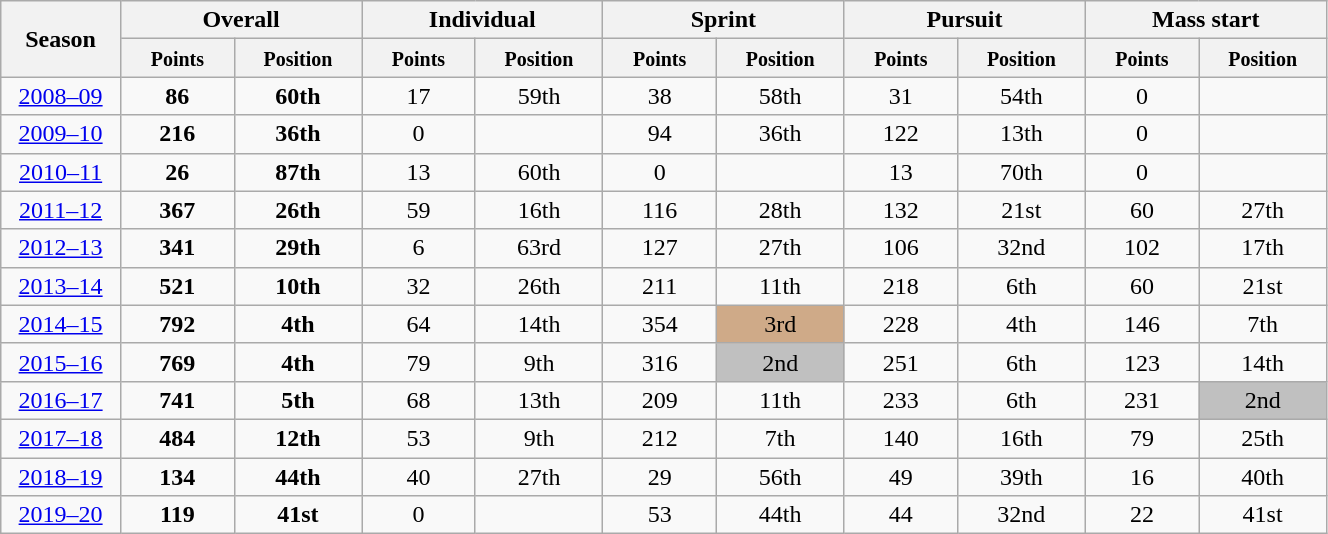<table class="wikitable" style="text-align:center;" width="70%">
<tr class="hintergrundfarbe5">
<th rowspan="2" style="width:4%;">Season</th>
<th colspan="2">Overall</th>
<th colspan="2">Individual</th>
<th colspan="2">Sprint</th>
<th colspan="2">Pursuit</th>
<th colspan="2">Mass start</th>
</tr>
<tr class="hintergrundfarbe5">
<th style="width:5%;"><small>Points</small></th>
<th style="width:5%;"><small>Position</small></th>
<th style="width:5%;"><small>Points</small></th>
<th style="width:5%;"><small>Position</small></th>
<th style="width:5%;"><small>Points</small></th>
<th style="width:5%;"><small>Position</small></th>
<th style="width:5%;"><small>Points</small></th>
<th style="width:5%;"><small>Position</small></th>
<th style="width:5%;"><small>Points</small></th>
<th style="width:5%;"><small>Position</small></th>
</tr>
<tr>
<td><a href='#'>2008–09</a></td>
<td><strong>86</strong></td>
<td><strong>60th</strong></td>
<td>17</td>
<td>59th</td>
<td>38</td>
<td>58th</td>
<td>31</td>
<td>54th</td>
<td>0</td>
<td></td>
</tr>
<tr>
<td><a href='#'>2009–10</a></td>
<td><strong>216</strong></td>
<td><strong>36th</strong></td>
<td>0</td>
<td></td>
<td>94</td>
<td>36th</td>
<td>122</td>
<td>13th</td>
<td>0</td>
<td></td>
</tr>
<tr>
<td><a href='#'>2010–11</a></td>
<td><strong>26</strong></td>
<td><strong>87th</strong></td>
<td>13</td>
<td>60th</td>
<td>0</td>
<td></td>
<td>13</td>
<td>70th</td>
<td>0</td>
<td></td>
</tr>
<tr>
<td><a href='#'>2011–12</a></td>
<td><strong>367</strong></td>
<td><strong>26th</strong></td>
<td>59</td>
<td>16th</td>
<td>116</td>
<td>28th</td>
<td>132</td>
<td>21st</td>
<td>60</td>
<td>27th</td>
</tr>
<tr>
<td><a href='#'>2012–13</a></td>
<td><strong>341</strong></td>
<td><strong>29th</strong></td>
<td>6</td>
<td>63rd</td>
<td>127</td>
<td>27th</td>
<td>106</td>
<td>32nd</td>
<td>102</td>
<td>17th</td>
</tr>
<tr>
<td><a href='#'>2013–14</a></td>
<td><strong>521</strong></td>
<td><strong>10th</strong></td>
<td>32</td>
<td>26th</td>
<td>211</td>
<td>11th</td>
<td>218</td>
<td>6th</td>
<td>60</td>
<td>21st</td>
</tr>
<tr>
<td><a href='#'>2014–15</a></td>
<td><strong>792</strong></td>
<td><strong>4th</strong></td>
<td>64</td>
<td>14th</td>
<td>354</td>
<td style="background:#cfaa88;">3rd</td>
<td>228</td>
<td>4th</td>
<td>146</td>
<td>7th</td>
</tr>
<tr>
<td><a href='#'>2015–16</a></td>
<td><strong>769</strong></td>
<td><strong>4th</strong></td>
<td>79</td>
<td>9th</td>
<td>316</td>
<td style="background:silver;">2nd</td>
<td>251</td>
<td>6th</td>
<td>123</td>
<td>14th</td>
</tr>
<tr>
<td><a href='#'>2016–17</a></td>
<td><strong>741</strong></td>
<td><strong>5th</strong></td>
<td>68</td>
<td>13th</td>
<td>209</td>
<td>11th</td>
<td>233</td>
<td>6th</td>
<td>231</td>
<td style="background:silver;">2nd</td>
</tr>
<tr>
<td><a href='#'>2017–18</a></td>
<td><strong>484</strong></td>
<td><strong>12th</strong></td>
<td>53</td>
<td>9th</td>
<td>212</td>
<td>7th</td>
<td>140</td>
<td>16th</td>
<td>79</td>
<td>25th</td>
</tr>
<tr>
<td><a href='#'>2018–19</a></td>
<td><strong>134</strong></td>
<td><strong>44th</strong></td>
<td>40</td>
<td>27th</td>
<td>29</td>
<td>56th</td>
<td>49</td>
<td>39th</td>
<td>16</td>
<td>40th</td>
</tr>
<tr>
<td><a href='#'>2019–20</a></td>
<td><strong>119</strong></td>
<td><strong>41st</strong></td>
<td>0</td>
<td></td>
<td>53</td>
<td>44th</td>
<td>44</td>
<td>32nd</td>
<td>22</td>
<td>41st</td>
</tr>
</table>
